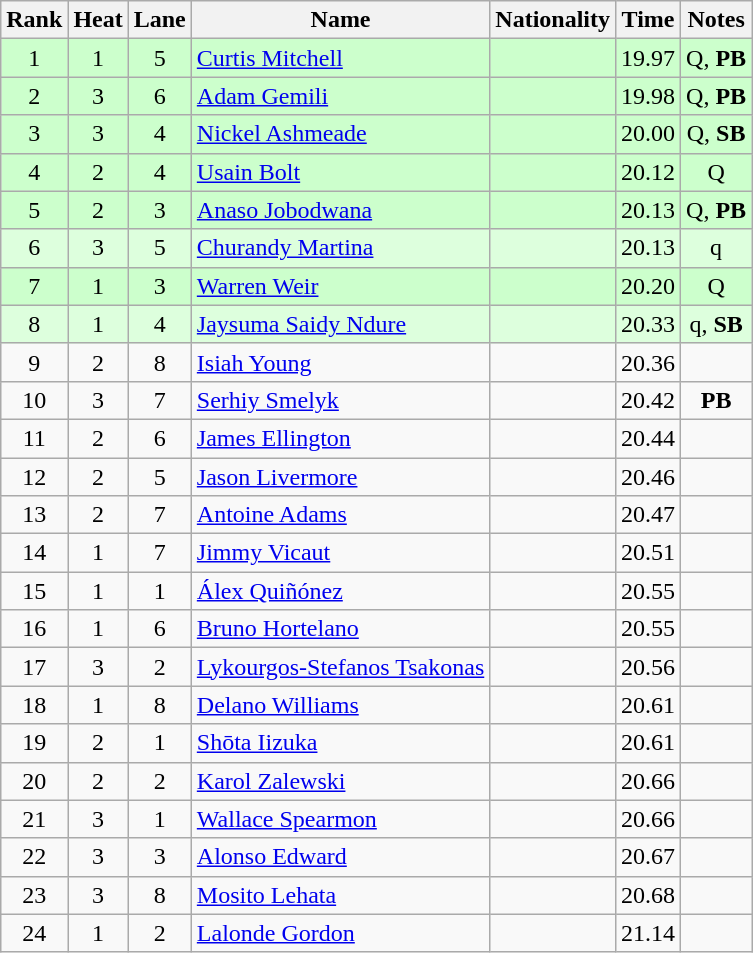<table class="wikitable sortable" style="text-align:center">
<tr>
<th>Rank</th>
<th>Heat</th>
<th>Lane</th>
<th>Name</th>
<th>Nationality</th>
<th>Time</th>
<th>Notes</th>
</tr>
<tr bgcolor=ccffcc>
<td>1</td>
<td>1</td>
<td>5</td>
<td align=left><a href='#'>Curtis Mitchell</a></td>
<td align=left></td>
<td>19.97</td>
<td>Q, <strong>PB</strong></td>
</tr>
<tr bgcolor=ccffcc>
<td>2</td>
<td>3</td>
<td>6</td>
<td align=left><a href='#'>Adam Gemili</a></td>
<td align=left></td>
<td>19.98</td>
<td>Q, <strong>PB</strong></td>
</tr>
<tr bgcolor=ccffcc>
<td>3</td>
<td>3</td>
<td>4</td>
<td align=left><a href='#'>Nickel Ashmeade</a></td>
<td align=left></td>
<td>20.00</td>
<td>Q, <strong>SB</strong></td>
</tr>
<tr bgcolor=ccffcc>
<td>4</td>
<td>2</td>
<td>4</td>
<td align=left><a href='#'>Usain Bolt</a></td>
<td align=left></td>
<td>20.12</td>
<td>Q</td>
</tr>
<tr bgcolor=ccffcc>
<td>5</td>
<td>2</td>
<td>3</td>
<td align=left><a href='#'>Anaso Jobodwana</a></td>
<td align=left></td>
<td>20.13</td>
<td>Q, <strong>PB</strong></td>
</tr>
<tr bgcolor=ddffdd>
<td>6</td>
<td>3</td>
<td>5</td>
<td align=left><a href='#'>Churandy Martina</a></td>
<td align=left></td>
<td>20.13</td>
<td>q</td>
</tr>
<tr bgcolor=ccffcc>
<td>7</td>
<td>1</td>
<td>3</td>
<td align=left><a href='#'>Warren Weir</a></td>
<td align=left></td>
<td>20.20</td>
<td>Q</td>
</tr>
<tr bgcolor=ddffdd>
<td>8</td>
<td>1</td>
<td>4</td>
<td align=left><a href='#'>Jaysuma Saidy Ndure</a></td>
<td align=left></td>
<td>20.33</td>
<td>q, <strong>SB</strong></td>
</tr>
<tr>
<td>9</td>
<td>2</td>
<td>8</td>
<td align=left><a href='#'>Isiah Young</a></td>
<td align=left></td>
<td>20.36</td>
<td></td>
</tr>
<tr>
<td>10</td>
<td>3</td>
<td>7</td>
<td align=left><a href='#'>Serhiy Smelyk</a></td>
<td align=left></td>
<td>20.42</td>
<td><strong>PB</strong></td>
</tr>
<tr>
<td>11</td>
<td>2</td>
<td>6</td>
<td align=left><a href='#'>James Ellington</a></td>
<td align=left></td>
<td>20.44</td>
<td></td>
</tr>
<tr>
<td>12</td>
<td>2</td>
<td>5</td>
<td align=left><a href='#'>Jason Livermore</a></td>
<td align=left></td>
<td>20.46</td>
<td></td>
</tr>
<tr>
<td>13</td>
<td>2</td>
<td>7</td>
<td align=left><a href='#'>Antoine Adams</a></td>
<td align=left></td>
<td>20.47</td>
<td></td>
</tr>
<tr>
<td>14</td>
<td>1</td>
<td>7</td>
<td align=left><a href='#'>Jimmy Vicaut</a></td>
<td align=left></td>
<td>20.51</td>
<td></td>
</tr>
<tr>
<td>15</td>
<td>1</td>
<td>1</td>
<td align=left><a href='#'>Álex Quiñónez</a></td>
<td align=left></td>
<td>20.55</td>
<td></td>
</tr>
<tr>
<td>16</td>
<td>1</td>
<td>6</td>
<td align=left><a href='#'>Bruno Hortelano</a></td>
<td align=left></td>
<td>20.55</td>
<td></td>
</tr>
<tr>
<td>17</td>
<td>3</td>
<td>2</td>
<td align=left><a href='#'>Lykourgos-Stefanos Tsakonas</a></td>
<td align=left></td>
<td>20.56</td>
<td></td>
</tr>
<tr>
<td>18</td>
<td>1</td>
<td>8</td>
<td align=left><a href='#'>Delano Williams</a></td>
<td align=left></td>
<td>20.61</td>
<td></td>
</tr>
<tr>
<td>19</td>
<td>2</td>
<td>1</td>
<td align=left><a href='#'>Shōta Iizuka</a></td>
<td align=left></td>
<td>20.61</td>
<td></td>
</tr>
<tr>
<td>20</td>
<td>2</td>
<td>2</td>
<td align=left><a href='#'>Karol Zalewski</a></td>
<td align=left></td>
<td>20.66</td>
<td></td>
</tr>
<tr>
<td>21</td>
<td>3</td>
<td>1</td>
<td align=left><a href='#'>Wallace Spearmon</a></td>
<td align=left></td>
<td>20.66</td>
<td></td>
</tr>
<tr>
<td>22</td>
<td>3</td>
<td>3</td>
<td align=left><a href='#'>Alonso Edward</a></td>
<td align=left></td>
<td>20.67</td>
<td></td>
</tr>
<tr>
<td>23</td>
<td>3</td>
<td>8</td>
<td align=left><a href='#'>Mosito Lehata</a></td>
<td align=left></td>
<td>20.68</td>
<td></td>
</tr>
<tr>
<td>24</td>
<td>1</td>
<td>2</td>
<td align=left><a href='#'>Lalonde Gordon</a></td>
<td align=left></td>
<td>21.14</td>
<td></td>
</tr>
</table>
